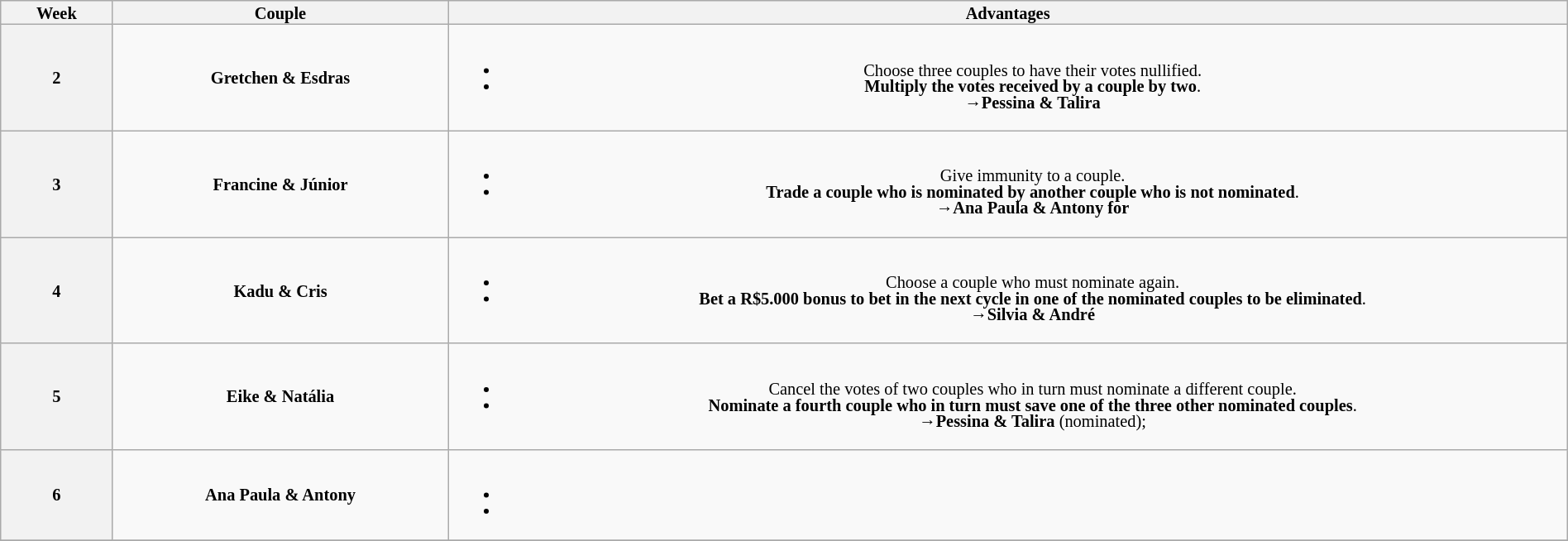<table class="wikitable" style="text-align:center; font-size:85%; width:100%; line-height:13px;">
<tr>
<th style="width:05%">Week</th>
<th style="width:15%">Couple</th>
<th style="width:50%">Advantages</th>
</tr>
<tr>
<th>2</th>
<td><strong>Gretchen & Esdras</strong></td>
<td><br><ul><li> Choose three couples to have their votes nullified.</li><li> <strong>Multiply the votes received by a couple by two</strong>.<br>→<strong>Pessina & Talira</strong></li></ul></td>
</tr>
<tr>
<th>3</th>
<td><strong>Francine & Júnior</strong></td>
<td><br><ul><li> Give immunity to a couple.</li><li> <strong>Trade a couple who is nominated by another couple who is not nominated</strong>.<br>→<strong>Ana Paula & Antony for </strong></li></ul></td>
</tr>
<tr>
<th>4</th>
<td><strong>Kadu & Cris</strong></td>
<td><br><ul><li> Choose a couple who must nominate again.</li><li> <strong>Bet a R$5.000 bonus to bet in the next cycle in one of the nominated couples to be eliminated</strong>.<br>→<strong>Silvia & André</strong></li></ul></td>
</tr>
<tr>
<th>5</th>
<td><strong>Eike & Natália</strong></td>
<td><br><ul><li> Cancel the votes of two couples who in turn must nominate a different couple.</li><li> <strong>Nominate a fourth couple who in turn must save one of the three other nominated couples</strong>.<br>→<strong>Pessina & Talira</strong> (nominated); </li></ul></td>
</tr>
<tr>
<th>6</th>
<td><strong>Ana Paula & Antony</strong></td>
<td><br><ul><li></li><li></li></ul></td>
</tr>
<tr>
</tr>
</table>
